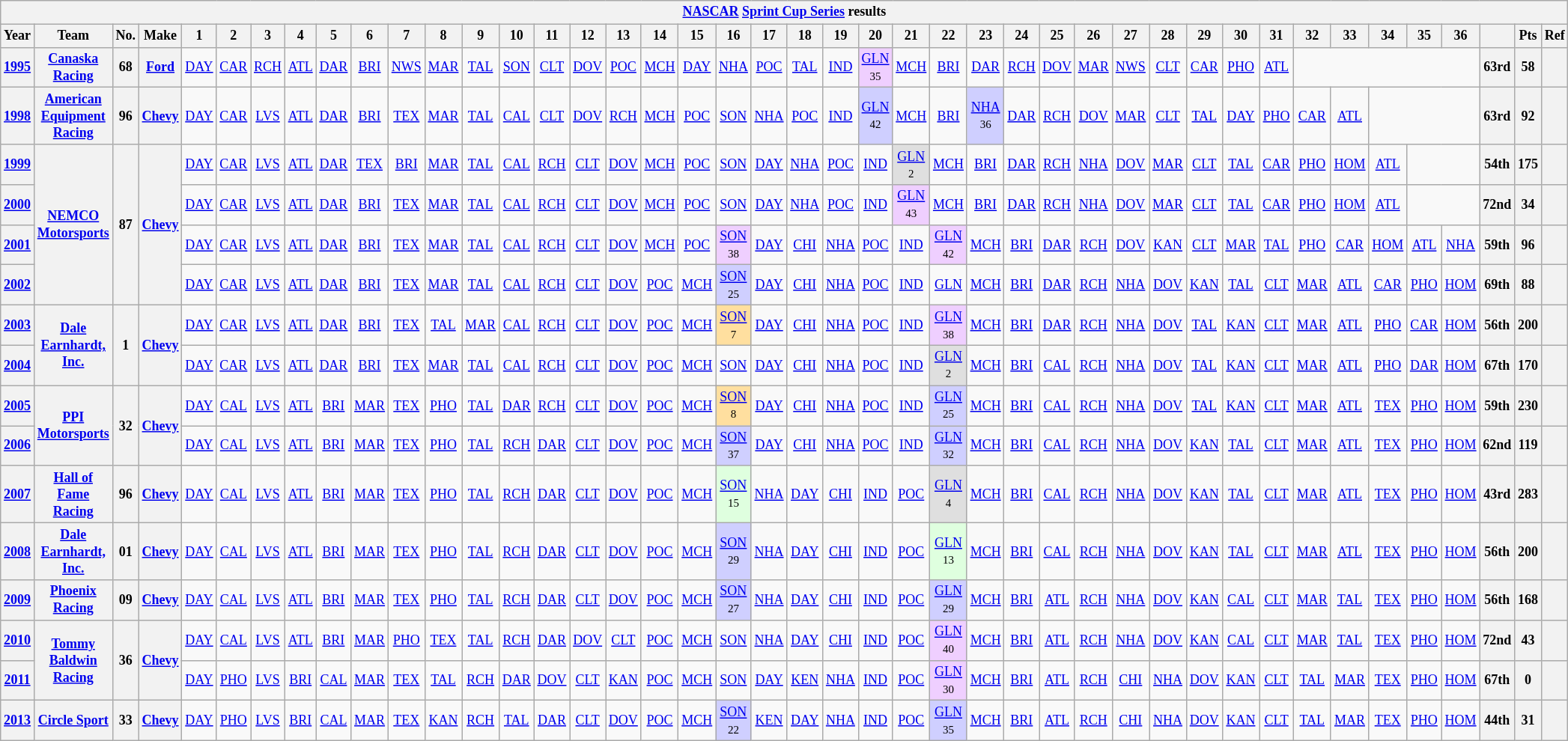<table class="wikitable" style="text-align:center; font-size:75%">
<tr>
<th colspan=45><a href='#'>NASCAR</a> <a href='#'>Sprint Cup Series</a> results</th>
</tr>
<tr>
<th>Year</th>
<th>Team</th>
<th>No.</th>
<th>Make</th>
<th>1</th>
<th>2</th>
<th>3</th>
<th>4</th>
<th>5</th>
<th>6</th>
<th>7</th>
<th>8</th>
<th>9</th>
<th>10</th>
<th>11</th>
<th>12</th>
<th>13</th>
<th>14</th>
<th>15</th>
<th>16</th>
<th>17</th>
<th>18</th>
<th>19</th>
<th>20</th>
<th>21</th>
<th>22</th>
<th>23</th>
<th>24</th>
<th>25</th>
<th>26</th>
<th>27</th>
<th>28</th>
<th>29</th>
<th>30</th>
<th>31</th>
<th>32</th>
<th>33</th>
<th>34</th>
<th>35</th>
<th>36</th>
<th></th>
<th>Pts</th>
<th>Ref</th>
</tr>
<tr>
<th><a href='#'>1995</a></th>
<th><a href='#'>Canaska Racing</a></th>
<th>68</th>
<th><a href='#'>Ford</a></th>
<td><a href='#'>DAY</a></td>
<td><a href='#'>CAR</a></td>
<td><a href='#'>RCH</a></td>
<td><a href='#'>ATL</a></td>
<td><a href='#'>DAR</a></td>
<td><a href='#'>BRI</a></td>
<td><a href='#'>NWS</a></td>
<td><a href='#'>MAR</a></td>
<td><a href='#'>TAL</a></td>
<td><a href='#'>SON</a></td>
<td><a href='#'>CLT</a></td>
<td><a href='#'>DOV</a></td>
<td><a href='#'>POC</a></td>
<td><a href='#'>MCH</a></td>
<td><a href='#'>DAY</a></td>
<td><a href='#'>NHA</a></td>
<td><a href='#'>POC</a></td>
<td><a href='#'>TAL</a></td>
<td><a href='#'>IND</a></td>
<td style="background:#EFCFFF;"><a href='#'>GLN</a><br><small>35</small></td>
<td><a href='#'>MCH</a></td>
<td><a href='#'>BRI</a></td>
<td><a href='#'>DAR</a></td>
<td><a href='#'>RCH</a></td>
<td><a href='#'>DOV</a></td>
<td><a href='#'>MAR</a></td>
<td><a href='#'>NWS</a></td>
<td><a href='#'>CLT</a></td>
<td><a href='#'>CAR</a></td>
<td><a href='#'>PHO</a></td>
<td><a href='#'>ATL</a></td>
<td colspan=5></td>
<th>63rd</th>
<th>58</th>
<th></th>
</tr>
<tr>
<th><a href='#'>1998</a></th>
<th><a href='#'>American Equipment Racing</a></th>
<th>96</th>
<th><a href='#'>Chevy</a></th>
<td><a href='#'>DAY</a></td>
<td><a href='#'>CAR</a></td>
<td><a href='#'>LVS</a></td>
<td><a href='#'>ATL</a></td>
<td><a href='#'>DAR</a></td>
<td><a href='#'>BRI</a></td>
<td><a href='#'>TEX</a></td>
<td><a href='#'>MAR</a></td>
<td><a href='#'>TAL</a></td>
<td><a href='#'>CAL</a></td>
<td><a href='#'>CLT</a></td>
<td><a href='#'>DOV</a></td>
<td><a href='#'>RCH</a></td>
<td><a href='#'>MCH</a></td>
<td><a href='#'>POC</a></td>
<td><a href='#'>SON</a></td>
<td><a href='#'>NHA</a></td>
<td><a href='#'>POC</a></td>
<td><a href='#'>IND</a></td>
<td style="background:#CFCFFF;"><a href='#'>GLN</a><br><small>42</small></td>
<td><a href='#'>MCH</a></td>
<td><a href='#'>BRI</a></td>
<td style="background:#CFCFFF;"><a href='#'>NHA</a><br><small>36</small></td>
<td><a href='#'>DAR</a></td>
<td><a href='#'>RCH</a></td>
<td><a href='#'>DOV</a></td>
<td><a href='#'>MAR</a></td>
<td><a href='#'>CLT</a></td>
<td><a href='#'>TAL</a></td>
<td><a href='#'>DAY</a></td>
<td><a href='#'>PHO</a></td>
<td><a href='#'>CAR</a></td>
<td><a href='#'>ATL</a></td>
<td colspan=3></td>
<th>63rd</th>
<th>92</th>
<th></th>
</tr>
<tr>
<th><a href='#'>1999</a></th>
<th rowspan=4><a href='#'>NEMCO Motorsports</a></th>
<th rowspan=4>87</th>
<th rowspan=4><a href='#'>Chevy</a></th>
<td><a href='#'>DAY</a></td>
<td><a href='#'>CAR</a></td>
<td><a href='#'>LVS</a></td>
<td><a href='#'>ATL</a></td>
<td><a href='#'>DAR</a></td>
<td><a href='#'>TEX</a></td>
<td><a href='#'>BRI</a></td>
<td><a href='#'>MAR</a></td>
<td><a href='#'>TAL</a></td>
<td><a href='#'>CAL</a></td>
<td><a href='#'>RCH</a></td>
<td><a href='#'>CLT</a></td>
<td><a href='#'>DOV</a></td>
<td><a href='#'>MCH</a></td>
<td><a href='#'>POC</a></td>
<td><a href='#'>SON</a></td>
<td><a href='#'>DAY</a></td>
<td><a href='#'>NHA</a></td>
<td><a href='#'>POC</a></td>
<td><a href='#'>IND</a></td>
<td style="background:#DFDFDF;"><a href='#'>GLN</a><br><small>2</small></td>
<td><a href='#'>MCH</a></td>
<td><a href='#'>BRI</a></td>
<td><a href='#'>DAR</a></td>
<td><a href='#'>RCH</a></td>
<td><a href='#'>NHA</a></td>
<td><a href='#'>DOV</a></td>
<td><a href='#'>MAR</a></td>
<td><a href='#'>CLT</a></td>
<td><a href='#'>TAL</a></td>
<td><a href='#'>CAR</a></td>
<td><a href='#'>PHO</a></td>
<td><a href='#'>HOM</a></td>
<td><a href='#'>ATL</a></td>
<td colspan=2></td>
<th>54th</th>
<th>175</th>
<th></th>
</tr>
<tr>
<th><a href='#'>2000</a></th>
<td><a href='#'>DAY</a></td>
<td><a href='#'>CAR</a></td>
<td><a href='#'>LVS</a></td>
<td><a href='#'>ATL</a></td>
<td><a href='#'>DAR</a></td>
<td><a href='#'>BRI</a></td>
<td><a href='#'>TEX</a></td>
<td><a href='#'>MAR</a></td>
<td><a href='#'>TAL</a></td>
<td><a href='#'>CAL</a></td>
<td><a href='#'>RCH</a></td>
<td><a href='#'>CLT</a></td>
<td><a href='#'>DOV</a></td>
<td><a href='#'>MCH</a></td>
<td><a href='#'>POC</a></td>
<td><a href='#'>SON</a></td>
<td><a href='#'>DAY</a></td>
<td><a href='#'>NHA</a></td>
<td><a href='#'>POC</a></td>
<td><a href='#'>IND</a></td>
<td style="background:#EFCFFF;"><a href='#'>GLN</a><br><small>43</small></td>
<td><a href='#'>MCH</a></td>
<td><a href='#'>BRI</a></td>
<td><a href='#'>DAR</a></td>
<td><a href='#'>RCH</a></td>
<td><a href='#'>NHA</a></td>
<td><a href='#'>DOV</a></td>
<td><a href='#'>MAR</a></td>
<td><a href='#'>CLT</a></td>
<td><a href='#'>TAL</a></td>
<td><a href='#'>CAR</a></td>
<td><a href='#'>PHO</a></td>
<td><a href='#'>HOM</a></td>
<td><a href='#'>ATL</a></td>
<td colspan=2></td>
<th>72nd</th>
<th>34</th>
<th></th>
</tr>
<tr>
<th><a href='#'>2001</a></th>
<td><a href='#'>DAY</a></td>
<td><a href='#'>CAR</a></td>
<td><a href='#'>LVS</a></td>
<td><a href='#'>ATL</a></td>
<td><a href='#'>DAR</a></td>
<td><a href='#'>BRI</a></td>
<td><a href='#'>TEX</a></td>
<td><a href='#'>MAR</a></td>
<td><a href='#'>TAL</a></td>
<td><a href='#'>CAL</a></td>
<td><a href='#'>RCH</a></td>
<td><a href='#'>CLT</a></td>
<td><a href='#'>DOV</a></td>
<td><a href='#'>MCH</a></td>
<td><a href='#'>POC</a></td>
<td style="background:#EFCFFF;"><a href='#'>SON</a><br><small>38</small></td>
<td><a href='#'>DAY</a></td>
<td><a href='#'>CHI</a></td>
<td><a href='#'>NHA</a></td>
<td><a href='#'>POC</a></td>
<td><a href='#'>IND</a></td>
<td style="background:#EFCFFF;"><a href='#'>GLN</a><br><small>42</small></td>
<td><a href='#'>MCH</a></td>
<td><a href='#'>BRI</a></td>
<td><a href='#'>DAR</a></td>
<td><a href='#'>RCH</a></td>
<td><a href='#'>DOV</a></td>
<td><a href='#'>KAN</a></td>
<td><a href='#'>CLT</a></td>
<td><a href='#'>MAR</a></td>
<td><a href='#'>TAL</a></td>
<td><a href='#'>PHO</a></td>
<td><a href='#'>CAR</a></td>
<td><a href='#'>HOM</a></td>
<td><a href='#'>ATL</a></td>
<td><a href='#'>NHA</a></td>
<th>59th</th>
<th>96</th>
<th></th>
</tr>
<tr>
<th><a href='#'>2002</a></th>
<td><a href='#'>DAY</a></td>
<td><a href='#'>CAR</a></td>
<td><a href='#'>LVS</a></td>
<td><a href='#'>ATL</a></td>
<td><a href='#'>DAR</a></td>
<td><a href='#'>BRI</a></td>
<td><a href='#'>TEX</a></td>
<td><a href='#'>MAR</a></td>
<td><a href='#'>TAL</a></td>
<td><a href='#'>CAL</a></td>
<td><a href='#'>RCH</a></td>
<td><a href='#'>CLT</a></td>
<td><a href='#'>DOV</a></td>
<td><a href='#'>POC</a></td>
<td><a href='#'>MCH</a></td>
<td style="background:#CFCFFF;"><a href='#'>SON</a><br><small>25</small></td>
<td><a href='#'>DAY</a></td>
<td><a href='#'>CHI</a></td>
<td><a href='#'>NHA</a></td>
<td><a href='#'>POC</a></td>
<td><a href='#'>IND</a></td>
<td><a href='#'>GLN</a></td>
<td><a href='#'>MCH</a></td>
<td><a href='#'>BRI</a></td>
<td><a href='#'>DAR</a></td>
<td><a href='#'>RCH</a></td>
<td><a href='#'>NHA</a></td>
<td><a href='#'>DOV</a></td>
<td><a href='#'>KAN</a></td>
<td><a href='#'>TAL</a></td>
<td><a href='#'>CLT</a></td>
<td><a href='#'>MAR</a></td>
<td><a href='#'>ATL</a></td>
<td><a href='#'>CAR</a></td>
<td><a href='#'>PHO</a></td>
<td><a href='#'>HOM</a></td>
<th>69th</th>
<th>88</th>
<th></th>
</tr>
<tr>
<th><a href='#'>2003</a></th>
<th rowspan=2><a href='#'>Dale Earnhardt, Inc.</a></th>
<th rowspan=2>1</th>
<th rowspan=2><a href='#'>Chevy</a></th>
<td><a href='#'>DAY</a></td>
<td><a href='#'>CAR</a></td>
<td><a href='#'>LVS</a></td>
<td><a href='#'>ATL</a></td>
<td><a href='#'>DAR</a></td>
<td><a href='#'>BRI</a></td>
<td><a href='#'>TEX</a></td>
<td><a href='#'>TAL</a></td>
<td><a href='#'>MAR</a></td>
<td><a href='#'>CAL</a></td>
<td><a href='#'>RCH</a></td>
<td><a href='#'>CLT</a></td>
<td><a href='#'>DOV</a></td>
<td><a href='#'>POC</a></td>
<td><a href='#'>MCH</a></td>
<td style="background:#FFDF9F;"><a href='#'>SON</a><br><small>7</small></td>
<td><a href='#'>DAY</a></td>
<td><a href='#'>CHI</a></td>
<td><a href='#'>NHA</a></td>
<td><a href='#'>POC</a></td>
<td><a href='#'>IND</a></td>
<td style="background:#EFCFFF;"><a href='#'>GLN</a><br><small>38</small></td>
<td><a href='#'>MCH</a></td>
<td><a href='#'>BRI</a></td>
<td><a href='#'>DAR</a></td>
<td><a href='#'>RCH</a></td>
<td><a href='#'>NHA</a></td>
<td><a href='#'>DOV</a></td>
<td><a href='#'>TAL</a></td>
<td><a href='#'>KAN</a></td>
<td><a href='#'>CLT</a></td>
<td><a href='#'>MAR</a></td>
<td><a href='#'>ATL</a></td>
<td><a href='#'>PHO</a></td>
<td><a href='#'>CAR</a></td>
<td><a href='#'>HOM</a></td>
<th>56th</th>
<th>200</th>
<th></th>
</tr>
<tr>
<th><a href='#'>2004</a></th>
<td><a href='#'>DAY</a></td>
<td><a href='#'>CAR</a></td>
<td><a href='#'>LVS</a></td>
<td><a href='#'>ATL</a></td>
<td><a href='#'>DAR</a></td>
<td><a href='#'>BRI</a></td>
<td><a href='#'>TEX</a></td>
<td><a href='#'>MAR</a></td>
<td><a href='#'>TAL</a></td>
<td><a href='#'>CAL</a></td>
<td><a href='#'>RCH</a></td>
<td><a href='#'>CLT</a></td>
<td><a href='#'>DOV</a></td>
<td><a href='#'>POC</a></td>
<td><a href='#'>MCH</a></td>
<td><a href='#'>SON</a></td>
<td><a href='#'>DAY</a></td>
<td><a href='#'>CHI</a></td>
<td><a href='#'>NHA</a></td>
<td><a href='#'>POC</a></td>
<td><a href='#'>IND</a></td>
<td style="background:#DFDFDF;"><a href='#'>GLN</a><br><small>2</small></td>
<td><a href='#'>MCH</a></td>
<td><a href='#'>BRI</a></td>
<td><a href='#'>CAL</a></td>
<td><a href='#'>RCH</a></td>
<td><a href='#'>NHA</a></td>
<td><a href='#'>DOV</a></td>
<td><a href='#'>TAL</a></td>
<td><a href='#'>KAN</a></td>
<td><a href='#'>CLT</a></td>
<td><a href='#'>MAR</a></td>
<td><a href='#'>ATL</a></td>
<td><a href='#'>PHO</a></td>
<td><a href='#'>DAR</a></td>
<td><a href='#'>HOM</a></td>
<th>67th</th>
<th>170</th>
<th></th>
</tr>
<tr>
<th><a href='#'>2005</a></th>
<th rowspan=2><a href='#'>PPI Motorsports</a></th>
<th rowspan=2>32</th>
<th rowspan=2><a href='#'>Chevy</a></th>
<td><a href='#'>DAY</a></td>
<td><a href='#'>CAL</a></td>
<td><a href='#'>LVS</a></td>
<td><a href='#'>ATL</a></td>
<td><a href='#'>BRI</a></td>
<td><a href='#'>MAR</a></td>
<td><a href='#'>TEX</a></td>
<td><a href='#'>PHO</a></td>
<td><a href='#'>TAL</a></td>
<td><a href='#'>DAR</a></td>
<td><a href='#'>RCH</a></td>
<td><a href='#'>CLT</a></td>
<td><a href='#'>DOV</a></td>
<td><a href='#'>POC</a></td>
<td><a href='#'>MCH</a></td>
<td style="background:#FFDF9F;"><a href='#'>SON</a><br><small>8</small></td>
<td><a href='#'>DAY</a></td>
<td><a href='#'>CHI</a></td>
<td><a href='#'>NHA</a></td>
<td><a href='#'>POC</a></td>
<td><a href='#'>IND</a></td>
<td style="background:#CFCFFF;"><a href='#'>GLN</a><br><small>25</small></td>
<td><a href='#'>MCH</a></td>
<td><a href='#'>BRI</a></td>
<td><a href='#'>CAL</a></td>
<td><a href='#'>RCH</a></td>
<td><a href='#'>NHA</a></td>
<td><a href='#'>DOV</a></td>
<td><a href='#'>TAL</a></td>
<td><a href='#'>KAN</a></td>
<td><a href='#'>CLT</a></td>
<td><a href='#'>MAR</a></td>
<td><a href='#'>ATL</a></td>
<td><a href='#'>TEX</a></td>
<td><a href='#'>PHO</a></td>
<td><a href='#'>HOM</a></td>
<th>59th</th>
<th>230</th>
<th></th>
</tr>
<tr>
<th><a href='#'>2006</a></th>
<td><a href='#'>DAY</a></td>
<td><a href='#'>CAL</a></td>
<td><a href='#'>LVS</a></td>
<td><a href='#'>ATL</a></td>
<td><a href='#'>BRI</a></td>
<td><a href='#'>MAR</a></td>
<td><a href='#'>TEX</a></td>
<td><a href='#'>PHO</a></td>
<td><a href='#'>TAL</a></td>
<td><a href='#'>RCH</a></td>
<td><a href='#'>DAR</a></td>
<td><a href='#'>CLT</a></td>
<td><a href='#'>DOV</a></td>
<td><a href='#'>POC</a></td>
<td><a href='#'>MCH</a></td>
<td style="background:#CFCFFF;"><a href='#'>SON</a><br><small>37</small></td>
<td><a href='#'>DAY</a></td>
<td><a href='#'>CHI</a></td>
<td><a href='#'>NHA</a></td>
<td><a href='#'>POC</a></td>
<td><a href='#'>IND</a></td>
<td style="background:#CFCFFF;"><a href='#'>GLN</a><br><small>32</small></td>
<td><a href='#'>MCH</a></td>
<td><a href='#'>BRI</a></td>
<td><a href='#'>CAL</a></td>
<td><a href='#'>RCH</a></td>
<td><a href='#'>NHA</a></td>
<td><a href='#'>DOV</a></td>
<td><a href='#'>KAN</a></td>
<td><a href='#'>TAL</a></td>
<td><a href='#'>CLT</a></td>
<td><a href='#'>MAR</a></td>
<td><a href='#'>ATL</a></td>
<td><a href='#'>TEX</a></td>
<td><a href='#'>PHO</a></td>
<td><a href='#'>HOM</a></td>
<th>62nd</th>
<th>119</th>
<th></th>
</tr>
<tr>
<th><a href='#'>2007</a></th>
<th><a href='#'>Hall of Fame Racing</a></th>
<th>96</th>
<th><a href='#'>Chevy</a></th>
<td><a href='#'>DAY</a></td>
<td><a href='#'>CAL</a></td>
<td><a href='#'>LVS</a></td>
<td><a href='#'>ATL</a></td>
<td><a href='#'>BRI</a></td>
<td><a href='#'>MAR</a></td>
<td><a href='#'>TEX</a></td>
<td><a href='#'>PHO</a></td>
<td><a href='#'>TAL</a></td>
<td><a href='#'>RCH</a></td>
<td><a href='#'>DAR</a></td>
<td><a href='#'>CLT</a></td>
<td><a href='#'>DOV</a></td>
<td><a href='#'>POC</a></td>
<td><a href='#'>MCH</a></td>
<td style="background:#DFFFDF;"><a href='#'>SON</a><br><small>15</small></td>
<td><a href='#'>NHA</a></td>
<td><a href='#'>DAY</a></td>
<td><a href='#'>CHI</a></td>
<td><a href='#'>IND</a></td>
<td><a href='#'>POC</a></td>
<td style="background:#DFDFDF;"><a href='#'>GLN</a><br><small>4</small></td>
<td><a href='#'>MCH</a></td>
<td><a href='#'>BRI</a></td>
<td><a href='#'>CAL</a></td>
<td><a href='#'>RCH</a></td>
<td><a href='#'>NHA</a></td>
<td><a href='#'>DOV</a></td>
<td><a href='#'>KAN</a></td>
<td><a href='#'>TAL</a></td>
<td><a href='#'>CLT</a></td>
<td><a href='#'>MAR</a></td>
<td><a href='#'>ATL</a></td>
<td><a href='#'>TEX</a></td>
<td><a href='#'>PHO</a></td>
<td><a href='#'>HOM</a></td>
<th>43rd</th>
<th>283</th>
<th></th>
</tr>
<tr>
<th><a href='#'>2008</a></th>
<th><a href='#'>Dale Earnhardt, Inc.</a></th>
<th>01</th>
<th><a href='#'>Chevy</a></th>
<td><a href='#'>DAY</a></td>
<td><a href='#'>CAL</a></td>
<td><a href='#'>LVS</a></td>
<td><a href='#'>ATL</a></td>
<td><a href='#'>BRI</a></td>
<td><a href='#'>MAR</a></td>
<td><a href='#'>TEX</a></td>
<td><a href='#'>PHO</a></td>
<td><a href='#'>TAL</a></td>
<td><a href='#'>RCH</a></td>
<td><a href='#'>DAR</a></td>
<td><a href='#'>CLT</a></td>
<td><a href='#'>DOV</a></td>
<td><a href='#'>POC</a></td>
<td><a href='#'>MCH</a></td>
<td style="background:#CFCFFF;"><a href='#'>SON</a><br><small>29</small></td>
<td><a href='#'>NHA</a></td>
<td><a href='#'>DAY</a></td>
<td><a href='#'>CHI</a></td>
<td><a href='#'>IND</a></td>
<td><a href='#'>POC</a></td>
<td style="background:#DFFFDF;"><a href='#'>GLN</a><br><small>13</small></td>
<td><a href='#'>MCH</a></td>
<td><a href='#'>BRI</a></td>
<td><a href='#'>CAL</a></td>
<td><a href='#'>RCH</a></td>
<td><a href='#'>NHA</a></td>
<td><a href='#'>DOV</a></td>
<td><a href='#'>KAN</a></td>
<td><a href='#'>TAL</a></td>
<td><a href='#'>CLT</a></td>
<td><a href='#'>MAR</a></td>
<td><a href='#'>ATL</a></td>
<td><a href='#'>TEX</a></td>
<td><a href='#'>PHO</a></td>
<td><a href='#'>HOM</a></td>
<th>56th</th>
<th>200</th>
<th></th>
</tr>
<tr>
<th><a href='#'>2009</a></th>
<th><a href='#'>Phoenix Racing</a></th>
<th>09</th>
<th><a href='#'>Chevy</a></th>
<td><a href='#'>DAY</a></td>
<td><a href='#'>CAL</a></td>
<td><a href='#'>LVS</a></td>
<td><a href='#'>ATL</a></td>
<td><a href='#'>BRI</a></td>
<td><a href='#'>MAR</a></td>
<td><a href='#'>TEX</a></td>
<td><a href='#'>PHO</a></td>
<td><a href='#'>TAL</a></td>
<td><a href='#'>RCH</a></td>
<td><a href='#'>DAR</a></td>
<td><a href='#'>CLT</a></td>
<td><a href='#'>DOV</a></td>
<td><a href='#'>POC</a></td>
<td><a href='#'>MCH</a></td>
<td style="background:#CFCFFF;"><a href='#'>SON</a><br><small>27</small></td>
<td><a href='#'>NHA</a></td>
<td><a href='#'>DAY</a></td>
<td><a href='#'>CHI</a></td>
<td><a href='#'>IND</a></td>
<td><a href='#'>POC</a></td>
<td style="background:#CFCFFF;"><a href='#'>GLN</a><br><small>29</small></td>
<td><a href='#'>MCH</a></td>
<td><a href='#'>BRI</a></td>
<td><a href='#'>ATL</a></td>
<td><a href='#'>RCH</a></td>
<td><a href='#'>NHA</a></td>
<td><a href='#'>DOV</a></td>
<td><a href='#'>KAN</a></td>
<td><a href='#'>CAL</a></td>
<td><a href='#'>CLT</a></td>
<td><a href='#'>MAR</a></td>
<td><a href='#'>TAL</a></td>
<td><a href='#'>TEX</a></td>
<td><a href='#'>PHO</a></td>
<td><a href='#'>HOM</a></td>
<th>56th</th>
<th>168</th>
<th></th>
</tr>
<tr>
<th><a href='#'>2010</a></th>
<th rowspan=2><a href='#'>Tommy Baldwin Racing</a></th>
<th rowspan=2>36</th>
<th rowspan=2><a href='#'>Chevy</a></th>
<td><a href='#'>DAY</a></td>
<td><a href='#'>CAL</a></td>
<td><a href='#'>LVS</a></td>
<td><a href='#'>ATL</a></td>
<td><a href='#'>BRI</a></td>
<td><a href='#'>MAR</a></td>
<td><a href='#'>PHO</a></td>
<td><a href='#'>TEX</a></td>
<td><a href='#'>TAL</a></td>
<td><a href='#'>RCH</a></td>
<td><a href='#'>DAR</a></td>
<td><a href='#'>DOV</a></td>
<td><a href='#'>CLT</a></td>
<td><a href='#'>POC</a></td>
<td><a href='#'>MCH</a></td>
<td><a href='#'>SON</a></td>
<td><a href='#'>NHA</a></td>
<td><a href='#'>DAY</a></td>
<td><a href='#'>CHI</a></td>
<td><a href='#'>IND</a></td>
<td><a href='#'>POC</a></td>
<td style="background:#EFCFFF;"><a href='#'>GLN</a><br><small>40</small></td>
<td><a href='#'>MCH</a></td>
<td><a href='#'>BRI</a></td>
<td><a href='#'>ATL</a></td>
<td><a href='#'>RCH</a></td>
<td><a href='#'>NHA</a></td>
<td><a href='#'>DOV</a></td>
<td><a href='#'>KAN</a></td>
<td><a href='#'>CAL</a></td>
<td><a href='#'>CLT</a></td>
<td><a href='#'>MAR</a></td>
<td><a href='#'>TAL</a></td>
<td><a href='#'>TEX</a></td>
<td><a href='#'>PHO</a></td>
<td><a href='#'>HOM</a></td>
<th>72nd</th>
<th>43</th>
<th></th>
</tr>
<tr>
<th><a href='#'>2011</a></th>
<td><a href='#'>DAY</a></td>
<td><a href='#'>PHO</a></td>
<td><a href='#'>LVS</a></td>
<td><a href='#'>BRI</a></td>
<td><a href='#'>CAL</a></td>
<td><a href='#'>MAR</a></td>
<td><a href='#'>TEX</a></td>
<td><a href='#'>TAL</a></td>
<td><a href='#'>RCH</a></td>
<td><a href='#'>DAR</a></td>
<td><a href='#'>DOV</a></td>
<td><a href='#'>CLT</a></td>
<td><a href='#'>KAN</a></td>
<td><a href='#'>POC</a></td>
<td><a href='#'>MCH</a></td>
<td><a href='#'>SON</a></td>
<td><a href='#'>DAY</a></td>
<td><a href='#'>KEN</a></td>
<td><a href='#'>NHA</a></td>
<td><a href='#'>IND</a></td>
<td><a href='#'>POC</a></td>
<td style="background:#EFCFFF;"><a href='#'>GLN</a><br><small>30</small></td>
<td><a href='#'>MCH</a></td>
<td><a href='#'>BRI</a></td>
<td><a href='#'>ATL</a></td>
<td><a href='#'>RCH</a></td>
<td><a href='#'>CHI</a></td>
<td><a href='#'>NHA</a></td>
<td><a href='#'>DOV</a></td>
<td><a href='#'>KAN</a></td>
<td><a href='#'>CLT</a></td>
<td><a href='#'>TAL</a></td>
<td><a href='#'>MAR</a></td>
<td><a href='#'>TEX</a></td>
<td><a href='#'>PHO</a></td>
<td><a href='#'>HOM</a></td>
<th>67th</th>
<th>0</th>
<th></th>
</tr>
<tr>
<th><a href='#'>2013</a></th>
<th><a href='#'>Circle Sport</a></th>
<th>33</th>
<th><a href='#'>Chevy</a></th>
<td><a href='#'>DAY</a><br><small></small></td>
<td><a href='#'>PHO</a><br><small></small></td>
<td><a href='#'>LVS</a><br><small></small></td>
<td><a href='#'>BRI</a><br><small></small></td>
<td><a href='#'>CAL</a><br><small></small></td>
<td><a href='#'>MAR</a><br><small></small></td>
<td><a href='#'>TEX</a><br><small></small></td>
<td><a href='#'>KAN</a><br><small></small></td>
<td><a href='#'>RCH</a><br><small></small></td>
<td><a href='#'>TAL</a><br><small></small></td>
<td><a href='#'>DAR</a><br><small></small></td>
<td><a href='#'>CLT</a><br><small></small></td>
<td><a href='#'>DOV</a><br><small></small></td>
<td><a href='#'>POC</a><br><small></small></td>
<td><a href='#'>MCH</a><br><small></small></td>
<td style="background:#CFCFFF;"><a href='#'>SON</a><br><small>22</small></td>
<td><a href='#'>KEN</a></td>
<td><a href='#'>DAY</a></td>
<td><a href='#'>NHA</a></td>
<td><a href='#'>IND</a></td>
<td><a href='#'>POC</a></td>
<td style="background:#CFCFFF;"><a href='#'>GLN</a><br><small>35</small></td>
<td><a href='#'>MCH</a></td>
<td><a href='#'>BRI</a></td>
<td><a href='#'>ATL</a></td>
<td><a href='#'>RCH</a></td>
<td><a href='#'>CHI</a></td>
<td><a href='#'>NHA</a></td>
<td><a href='#'>DOV</a></td>
<td><a href='#'>KAN</a></td>
<td><a href='#'>CLT</a></td>
<td><a href='#'>TAL</a></td>
<td><a href='#'>MAR</a></td>
<td><a href='#'>TEX</a></td>
<td><a href='#'>PHO</a></td>
<td><a href='#'>HOM</a></td>
<th>44th</th>
<th>31</th>
<th></th>
</tr>
</table>
